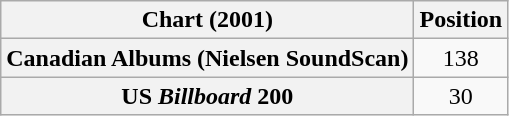<table class="wikitable plainrowheaders" style="text-align:center">
<tr>
<th scope="col">Chart (2001)</th>
<th scope="col">Position</th>
</tr>
<tr>
<th scope="row">Canadian Albums (Nielsen SoundScan)</th>
<td>138</td>
</tr>
<tr>
<th scope="row">US <em>Billboard</em> 200</th>
<td>30</td>
</tr>
</table>
